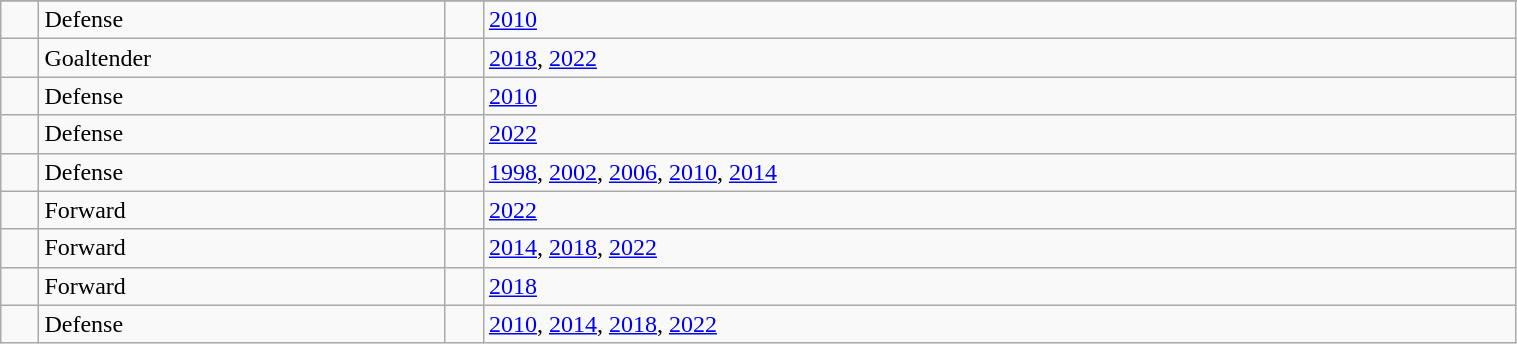<table class="wikitable" style="width:80%;">
<tr>
</tr>
<tr>
<td></td>
<td>Defense</td>
<td></td>
<td><a href='#'>2010</a></td>
</tr>
<tr>
<td></td>
<td>Goaltender</td>
<td></td>
<td><a href='#'>2018</a>, <a href='#'>2022</a></td>
</tr>
<tr>
<td></td>
<td>Defense</td>
<td></td>
<td><a href='#'>2010</a></td>
</tr>
<tr>
<td></td>
<td>Defense</td>
<td></td>
<td><a href='#'>2022</a></td>
</tr>
<tr>
<td></td>
<td>Defense</td>
<td></td>
<td><a href='#'>1998</a>, <a href='#'>2002</a>, <a href='#'>2006</a>, <a href='#'>2010</a>, <a href='#'>2014</a></td>
</tr>
<tr>
<td></td>
<td>Forward</td>
<td></td>
<td><a href='#'>2022</a></td>
</tr>
<tr>
<td></td>
<td>Forward</td>
<td></td>
<td><a href='#'>2014</a>, <a href='#'>2018</a>, <a href='#'>2022</a></td>
</tr>
<tr>
<td></td>
<td>Forward</td>
<td></td>
<td><a href='#'>2018</a></td>
</tr>
<tr>
<td></td>
<td>Defense</td>
<td></td>
<td><a href='#'>2010</a>, <a href='#'>2014</a>, <a href='#'>2018</a>, <a href='#'>2022</a></td>
</tr>
</table>
